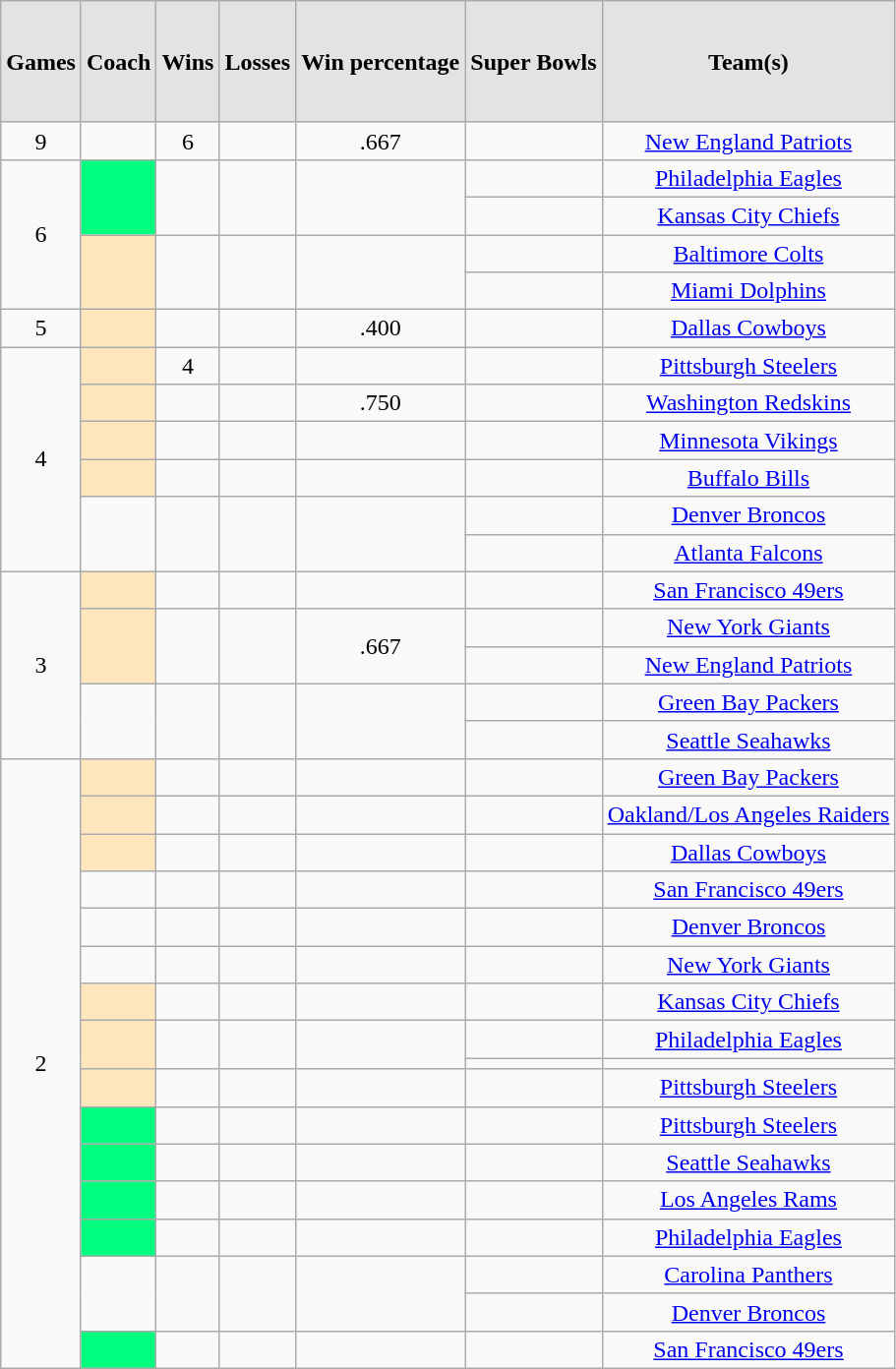<table class="wikitable sortable">
<tr>
<th style="background-color:#e3e3e3;" align="center:" height=75px;>Games</th>
<th style="background-color:#e3e3e3;">Coach</th>
<th style="background-color:#e3e3e3;">Wins</th>
<th style="background-color:#e3e3e3;">Losses</th>
<th style="background-color:#e3e3e3;">Win percentage</th>
<th style="background-color:#e3e3e3;">Super Bowls</th>
<th style="background-color:#e3e3e3;">Team(s)</th>
</tr>
<tr align="center">
<td>9</td>
<td></td>
<td>6</td>
<td></td>
<td>.667</td>
<td></td>
<td><a href='#'>New England Patriots</a></td>
</tr>
<tr align="center">
<td rowspan=4>6</td>
<td style="background: #00FF7f;" rowspan="2"></td>
<td rowspan="2"></td>
<td rowspan="2"></td>
<td rowspan="2"></td>
<td></td>
<td><a href='#'>Philadelphia Eagles</a></td>
</tr>
<tr align="center">
<td></td>
<td><a href='#'>Kansas City Chiefs</a></td>
</tr>
<tr align="center">
<td style="background: #FFE6BD;" rowspan=2></td>
<td rowspan=2></td>
<td rowspan=2></td>
<td rowspan=2></td>
<td></td>
<td><a href='#'>Baltimore Colts</a></td>
</tr>
<tr align="center">
<td></td>
<td><a href='#'>Miami Dolphins</a></td>
</tr>
<tr align="center">
<td>5</td>
<td style="background: #FFE6BD;"></td>
<td></td>
<td></td>
<td>.400</td>
<td></td>
<td><a href='#'>Dallas Cowboys</a></td>
</tr>
<tr align="center">
<td rowspan="6">4</td>
<td style="background: #FFE6BD;"></td>
<td>4</td>
<td></td>
<td></td>
<td></td>
<td><a href='#'>Pittsburgh Steelers</a></td>
</tr>
<tr align="center">
<td style="background: #FFE6BD;"></td>
<td></td>
<td></td>
<td>.750</td>
<td></td>
<td><a href='#'>Washington Redskins</a></td>
</tr>
<tr align="center">
<td style="background: #FFE6BD;"></td>
<td></td>
<td></td>
<td></td>
<td></td>
<td><a href='#'>Minnesota Vikings</a></td>
</tr>
<tr align="center">
<td style="background: #FFE6BD;"></td>
<td></td>
<td></td>
<td></td>
<td></td>
<td><a href='#'>Buffalo Bills</a></td>
</tr>
<tr align="center">
<td rowspan="2"></td>
<td rowspan="2"></td>
<td rowspan="2"></td>
<td rowspan="2"></td>
<td></td>
<td><a href='#'>Denver Broncos</a></td>
</tr>
<tr align="center">
<td></td>
<td><a href='#'>Atlanta Falcons</a></td>
</tr>
<tr align="center">
<td rowspan="5">3</td>
<td style="background: #FFE6BD;"></td>
<td></td>
<td></td>
<td></td>
<td></td>
<td><a href='#'>San Francisco 49ers</a></td>
</tr>
<tr align="center">
<td style="background: #FFE6BD;"  rowspan="2"></td>
<td rowspan="2"></td>
<td rowspan="2"></td>
<td rowspan="2">.667</td>
<td></td>
<td><a href='#'>New York Giants</a></td>
</tr>
<tr align="center">
<td></td>
<td><a href='#'>New England Patriots</a></td>
</tr>
<tr align="center">
<td rowspan="2"></td>
<td rowspan="2"></td>
<td rowspan="2"></td>
<td rowspan="2"></td>
<td></td>
<td><a href='#'>Green Bay Packers</a></td>
</tr>
<tr align="center">
<td></td>
<td><a href='#'>Seattle Seahawks</a></td>
</tr>
<tr align="center">
<td rowspan="17">2</td>
<td style="background: #FFE6BD;"></td>
<td></td>
<td></td>
<td></td>
<td></td>
<td><a href='#'>Green Bay Packers</a></td>
</tr>
<tr align="center">
<td style="background: #FFE6BD;"></td>
<td></td>
<td></td>
<td></td>
<td></td>
<td><a href='#'>Oakland/Los Angeles Raiders</a></td>
</tr>
<tr align="center">
<td style="background: #FFE6BD;"></td>
<td></td>
<td></td>
<td></td>
<td></td>
<td><a href='#'>Dallas Cowboys</a></td>
</tr>
<tr align="center">
<td></td>
<td></td>
<td></td>
<td></td>
<td></td>
<td><a href='#'>San Francisco 49ers</a></td>
</tr>
<tr align="center">
<td></td>
<td></td>
<td></td>
<td></td>
<td></td>
<td><a href='#'>Denver Broncos</a></td>
</tr>
<tr align="center">
<td></td>
<td></td>
<td></td>
<td></td>
<td></td>
<td><a href='#'>New York Giants</a></td>
</tr>
<tr align="center">
<td style="background: #FFE6BD;"></td>
<td></td>
<td></td>
<td></td>
<td></td>
<td><a href='#'>Kansas City Chiefs</a></td>
</tr>
<tr align="center">
<td style="background: #FFE6BD;" rowspan="2"></td>
<td rowspan="2"></td>
<td rowspan="2"></td>
<td rowspan="2"></td>
<td></td>
<td><a href='#'>Philadelphia Eagles</a></td>
</tr>
<tr align="center">
<td></td>
<td></td>
</tr>
<tr align="center">
<td style="background: #FFE6BD;"></td>
<td></td>
<td></td>
<td></td>
<td></td>
<td><a href='#'>Pittsburgh Steelers</a></td>
</tr>
<tr align="center">
<td style="background: #00FF7f;"></td>
<td></td>
<td></td>
<td></td>
<td></td>
<td><a href='#'>Pittsburgh Steelers</a></td>
</tr>
<tr align="center">
<td style="background: #00FF7f;"></td>
<td></td>
<td></td>
<td></td>
<td></td>
<td><a href='#'>Seattle Seahawks</a></td>
</tr>
<tr align="center">
<td style="background: #00FF7f;"></td>
<td></td>
<td></td>
<td></td>
<td></td>
<td><a href='#'>Los Angeles Rams</a></td>
</tr>
<tr align="center">
<td style="background: #00FF7f;"></td>
<td></td>
<td></td>
<td></td>
<td></td>
<td><a href='#'>Philadelphia Eagles</a></td>
</tr>
<tr align="center">
<td rowspan="2"></td>
<td rowspan="2"></td>
<td rowspan="2"></td>
<td rowspan="2"></td>
<td></td>
<td><a href='#'>Carolina Panthers</a></td>
</tr>
<tr align="center">
<td></td>
<td><a href='#'>Denver Broncos</a></td>
</tr>
<tr align="center">
<td style="background: #00FF7f;"></td>
<td></td>
<td></td>
<td></td>
<td></td>
<td><a href='#'>San Francisco 49ers</a></td>
</tr>
</table>
